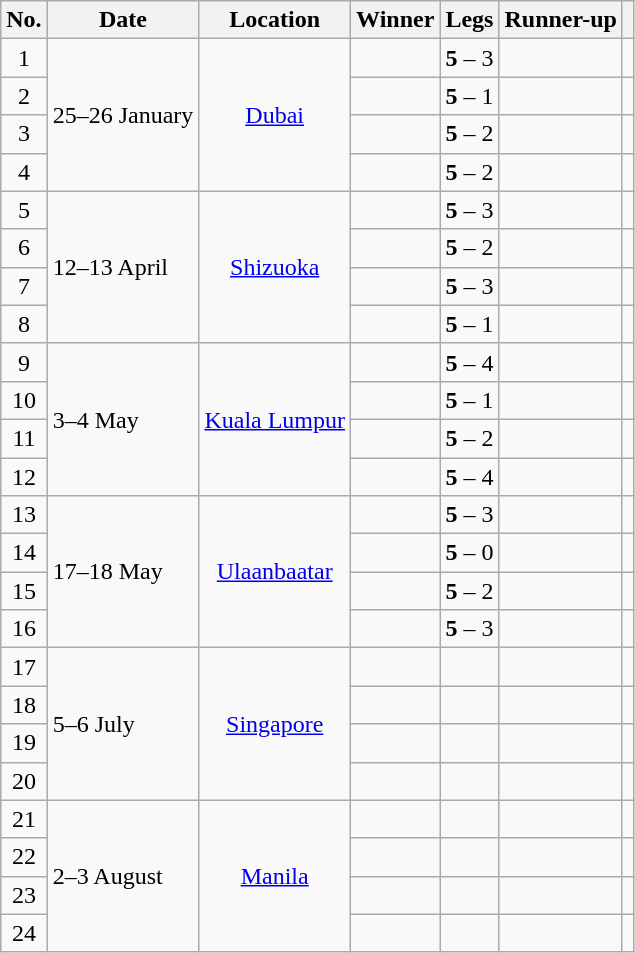<table class="wikitable">
<tr>
<th>No.</th>
<th>Date</th>
<th>Location</th>
<th>Winner</th>
<th>Legs</th>
<th>Runner-up</th>
<th></th>
</tr>
<tr>
<td align=center>1</td>
<td align=left nowrap rowspan="4">25–26 January</td>
<td align="center" rowspan="4"> <a href='#'>Dubai</a></td>
<td align="right"></td>
<td align="center"><strong>5</strong> – 3</td>
<td></td>
<td align="center"></td>
</tr>
<tr>
<td align=center>2</td>
<td align="right"></td>
<td align="center"><strong>5</strong> – 1</td>
<td></td>
<td align="center"></td>
</tr>
<tr>
<td align=center>3</td>
<td align="right"></td>
<td align="center"><strong>5</strong> – 2</td>
<td></td>
<td align="center"></td>
</tr>
<tr>
<td align=center>4</td>
<td align="right"></td>
<td align="center"><strong>5</strong> – 2</td>
<td></td>
<td align="center"></td>
</tr>
<tr>
<td align=center>5</td>
<td align=left nowrap rowspan="4">12–13 April</td>
<td align="center" rowspan="4"> <a href='#'>Shizuoka</a></td>
<td align="right"></td>
<td align="center"><strong>5</strong> – 3</td>
<td></td>
<td align="center"></td>
</tr>
<tr>
<td align=center>6</td>
<td align="right"></td>
<td align="center"><strong>5</strong> – 2</td>
<td></td>
<td align="center"></td>
</tr>
<tr>
<td align=center>7</td>
<td align="right"></td>
<td align="center"><strong>5</strong> – 3</td>
<td></td>
<td align="center"></td>
</tr>
<tr>
<td align=center>8</td>
<td align="right"></td>
<td align="center"><strong>5</strong> – 1</td>
<td></td>
<td align="center"></td>
</tr>
<tr>
<td align=center>9</td>
<td align=left nowrap rowspan="4">3–4 May</td>
<td align="center" rowspan="4"> <a href='#'>Kuala Lumpur</a></td>
<td align="right"></td>
<td align="center"><strong>5</strong> – 4</td>
<td></td>
<td align="center"></td>
</tr>
<tr>
<td align=center>10</td>
<td align="right"></td>
<td align="center"><strong>5</strong> – 1</td>
<td></td>
<td align="center"></td>
</tr>
<tr>
<td align=center>11</td>
<td align="right"></td>
<td align="center"><strong>5</strong> – 2</td>
<td></td>
<td align="center"></td>
</tr>
<tr>
<td align=center>12</td>
<td align="right"></td>
<td align="center"><strong>5</strong> – 4</td>
<td></td>
<td align="center"></td>
</tr>
<tr>
<td align=center>13</td>
<td align=left nowrap rowspan="4">17–18 May</td>
<td align="center" rowspan="4"> <a href='#'>Ulaanbaatar</a></td>
<td align="right"></td>
<td align="center"><strong>5</strong> – 3</td>
<td></td>
<td align="center"></td>
</tr>
<tr>
<td align=center>14</td>
<td align="right"></td>
<td align="center"><strong>5</strong> – 0</td>
<td></td>
<td align="center"></td>
</tr>
<tr>
<td align=center>15</td>
<td align="right"></td>
<td align="center"><strong>5</strong> – 2</td>
<td></td>
<td align="center"></td>
</tr>
<tr>
<td align=center>16</td>
<td align="right"></td>
<td align="center"><strong>5</strong> – 3</td>
<td></td>
<td align="center"></td>
</tr>
<tr>
<td align=center>17</td>
<td align=left nowrap rowspan="4">5–6 July</td>
<td align="center" rowspan="4"> <a href='#'>Singapore</a></td>
<td align="right"></td>
<td align="center"></td>
<td></td>
<td align="center"></td>
</tr>
<tr>
<td align=center>18</td>
<td align="right"></td>
<td align="center"></td>
<td></td>
<td align="center"></td>
</tr>
<tr>
<td align=center>19</td>
<td align="right"></td>
<td align="center"></td>
<td></td>
<td align="center"></td>
</tr>
<tr>
<td align=center>20</td>
<td align="right"></td>
<td align="center"></td>
<td></td>
<td align="center"></td>
</tr>
<tr>
<td align=center>21</td>
<td align=left nowrap rowspan="4">2–3 August</td>
<td align="center" rowspan="4"> <a href='#'>Manila</a></td>
<td align="right"></td>
<td align="center"></td>
<td></td>
<td align="center"></td>
</tr>
<tr>
<td align=center>22</td>
<td align="right"></td>
<td align="center"></td>
<td></td>
<td align="center"></td>
</tr>
<tr>
<td align=center>23</td>
<td align="right"></td>
<td align="center"></td>
<td></td>
<td align="center"></td>
</tr>
<tr>
<td align=center>24</td>
<td align="right"></td>
<td align="center"></td>
<td></td>
<td align="center"></td>
</tr>
</table>
